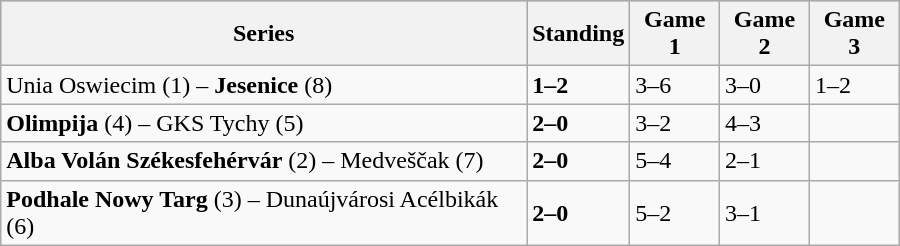<table class="wikitable" width="600px">
<tr style="background-color:#c0c0c0;">
<th>Series</th>
<th>Standing</th>
<th>Game 1</th>
<th>Game 2</th>
<th>Game 3</th>
</tr>
<tr>
<td>Unia Oswiecim (1) – <strong>Jesenice</strong> (8)</td>
<td><strong>1–2</strong></td>
<td>3–6</td>
<td>3–0</td>
<td>1–2</td>
</tr>
<tr>
<td><strong>Olimpija</strong> (4) – GKS Tychy (5)</td>
<td><strong>2–0</strong></td>
<td>3–2</td>
<td>4–3</td>
<td></td>
</tr>
<tr>
<td><strong>Alba Volán Székesfehérvár</strong> (2) – Medveščak (7)</td>
<td><strong>2–0</strong></td>
<td>5–4</td>
<td>2–1</td>
<td></td>
</tr>
<tr>
<td><strong>Podhale Nowy Targ</strong> (3) – Dunaújvárosi Acélbikák (6)</td>
<td><strong>2–0</strong></td>
<td>5–2</td>
<td>3–1</td>
<td></td>
</tr>
</table>
